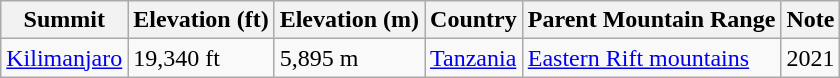<table class="wikitable sortable">
<tr>
<th>Summit</th>
<th>Elevation (ft)</th>
<th>Elevation (m)</th>
<th>Country</th>
<th>Parent Mountain Range</th>
<th>Note</th>
</tr>
<tr>
<td><a href='#'>Kilimanjaro</a></td>
<td>19,340 ft</td>
<td>5,895 m</td>
<td> <a href='#'>Tanzania</a></td>
<td><a href='#'>Eastern Rift mountains</a></td>
<td>2021</td>
</tr>
</table>
